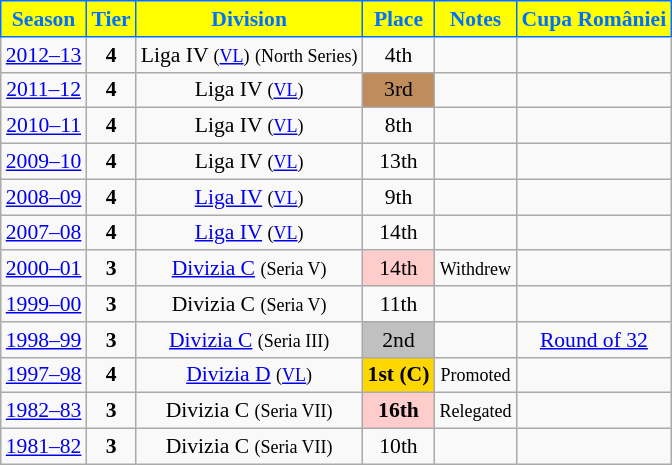<table class="wikitable" style="text-align:center; font-size:90%">
<tr>
<th style="background:#FFFF00;color:#0070FF;border:1px solid #0070FF;">Season</th>
<th style="background:#FFFF00;color:#0070FF;border:1px solid #0070FF;">Tier</th>
<th style="background:#FFFF00;color:#0070FF;border:1px solid #0070FF;">Division</th>
<th style="background:#FFFF00;color:#0070FF;border:1px solid #0070FF;">Place</th>
<th style="background:#FFFF00;color:#0070FF;border:1px solid #0070FF;">Notes</th>
<th style="background:#FFFF00;color:#0070FF;border:1px solid #0070FF;">Cupa României</th>
</tr>
<tr>
<td><a href='#'>2012–13</a></td>
<td><strong>4</strong></td>
<td>Liga IV <small>(<a href='#'>VL</a>)</small> <small>(North Series)</small></td>
<td>4th</td>
<td></td>
<td></td>
</tr>
<tr>
<td><a href='#'>2011–12</a></td>
<td><strong>4</strong></td>
<td>Liga IV <small>(<a href='#'>VL</a>)</small></td>
<td align=center bgcolor=#BF8D5B>3rd</td>
<td></td>
<td></td>
</tr>
<tr>
<td><a href='#'>2010–11</a></td>
<td><strong>4</strong></td>
<td>Liga IV <small>(<a href='#'>VL</a>)</small></td>
<td>8th</td>
<td></td>
<td></td>
</tr>
<tr>
<td><a href='#'>2009–10</a></td>
<td><strong>4</strong></td>
<td>Liga IV <small>(<a href='#'>VL</a>)</small></td>
<td>13th</td>
<td></td>
<td></td>
</tr>
<tr>
<td><a href='#'>2008–09</a></td>
<td><strong>4</strong></td>
<td><a href='#'>Liga IV</a> <small>(<a href='#'>VL</a>)</small></td>
<td>9th</td>
<td></td>
<td></td>
</tr>
<tr>
<td><a href='#'>2007–08</a></td>
<td><strong>4</strong></td>
<td><a href='#'>Liga IV</a> <small>(<a href='#'>VL</a>)</small></td>
<td>14th</td>
<td></td>
<td></td>
</tr>
<tr>
<td><a href='#'>2000–01</a></td>
<td><strong>3</strong></td>
<td><a href='#'>Divizia C</a> <small>(Seria V)</small></td>
<td align=center bgcolor=#FFCCCC>14th</td>
<td><small>Withdrew</small></td>
<td></td>
</tr>
<tr>
<td><a href='#'>1999–00</a></td>
<td><strong>3</strong></td>
<td>Divizia C <small>(Seria V)</small></td>
<td>11th</td>
<td></td>
<td></td>
</tr>
<tr>
<td><a href='#'>1998–99</a></td>
<td><strong>3</strong></td>
<td><a href='#'>Divizia C</a> <small>(Seria III)</small></td>
<td align=center bgcolor=silver>2nd</td>
<td></td>
<td><a href='#'>Round of 32</a></td>
</tr>
<tr>
<td><a href='#'>1997–98</a></td>
<td><strong>4</strong></td>
<td><a href='#'>Divizia D</a> <small>(<a href='#'>VL</a>)</small></td>
<td align=center bgcolor=gold><strong>1st</strong> <strong>(C)</strong></td>
<td><small>Promoted</small></td>
<td></td>
</tr>
<tr>
<td><a href='#'>1982–83</a></td>
<td><strong>3</strong></td>
<td>Divizia C <small>(Seria VII)</small></td>
<td align=center bgcolor=#FFCCCC><strong>16th</strong></td>
<td><small>Relegated</small></td>
<td></td>
</tr>
<tr>
<td><a href='#'>1981–82</a></td>
<td><strong>3</strong></td>
<td>Divizia C <small>(Seria VII)</small></td>
<td>10th</td>
<td></td>
<td></td>
</tr>
</table>
